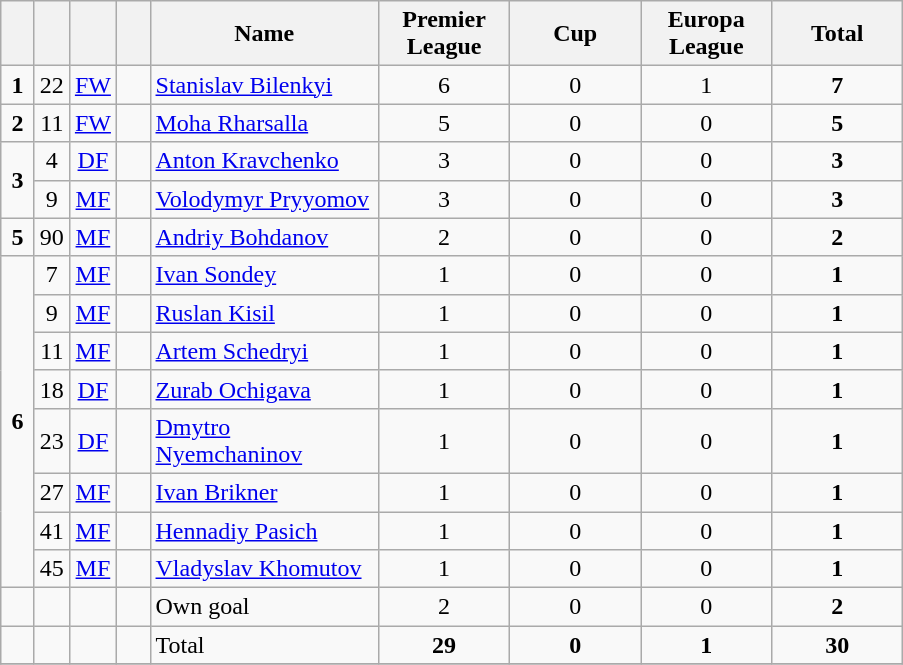<table class="wikitable" style="text-align:center">
<tr>
<th width=15></th>
<th width=15></th>
<th width=15></th>
<th width=15></th>
<th width=145>Name</th>
<th width=80><strong>Premier League</strong></th>
<th width=80><strong>Cup</strong></th>
<th width=80><strong>Europa League</strong></th>
<th width=80>Total</th>
</tr>
<tr>
<td><strong>1</strong></td>
<td>22</td>
<td><a href='#'>FW</a></td>
<td></td>
<td align=left><a href='#'>Stanislav Bilenkyi</a></td>
<td>6</td>
<td>0</td>
<td>1</td>
<td><strong>7</strong></td>
</tr>
<tr>
<td><strong>2</strong></td>
<td>11</td>
<td><a href='#'>FW</a></td>
<td></td>
<td align=left><a href='#'>Moha Rharsalla</a></td>
<td>5</td>
<td>0</td>
<td>0</td>
<td><strong>5</strong></td>
</tr>
<tr>
<td rowspan="2"><strong>3</strong></td>
<td>4</td>
<td><a href='#'>DF</a></td>
<td></td>
<td align=left><a href='#'>Anton Kravchenko</a></td>
<td>3</td>
<td>0</td>
<td>0</td>
<td><strong>3</strong></td>
</tr>
<tr>
<td>9</td>
<td><a href='#'>MF</a></td>
<td></td>
<td align=left><a href='#'>Volodymyr Pryyomov</a></td>
<td>3</td>
<td>0</td>
<td>0</td>
<td><strong>3</strong></td>
</tr>
<tr>
<td><strong>5</strong></td>
<td>90</td>
<td><a href='#'>MF</a></td>
<td></td>
<td align=left><a href='#'>Andriy Bohdanov</a></td>
<td>2</td>
<td>0</td>
<td>0</td>
<td><strong>2</strong></td>
</tr>
<tr>
<td rowspan="8"><strong>6</strong></td>
<td>7</td>
<td><a href='#'>MF</a></td>
<td></td>
<td align=left><a href='#'>Ivan Sondey</a></td>
<td>1</td>
<td>0</td>
<td>0</td>
<td><strong>1</strong></td>
</tr>
<tr>
<td>9</td>
<td><a href='#'>MF</a></td>
<td></td>
<td align=left><a href='#'>Ruslan Kisil</a></td>
<td>1</td>
<td>0</td>
<td>0</td>
<td><strong>1</strong></td>
</tr>
<tr>
<td>11</td>
<td><a href='#'>MF</a></td>
<td></td>
<td align=left><a href='#'>Artem Schedryi</a></td>
<td>1</td>
<td>0</td>
<td>0</td>
<td><strong>1</strong></td>
</tr>
<tr>
<td>18</td>
<td><a href='#'>DF</a></td>
<td></td>
<td align=left><a href='#'>Zurab Ochigava</a></td>
<td>1</td>
<td>0</td>
<td>0</td>
<td><strong>1</strong></td>
</tr>
<tr>
<td>23</td>
<td><a href='#'>DF</a></td>
<td></td>
<td align=left><a href='#'>Dmytro Nyemchaninov</a></td>
<td>1</td>
<td>0</td>
<td>0</td>
<td><strong>1</strong></td>
</tr>
<tr>
<td>27</td>
<td><a href='#'>MF</a></td>
<td></td>
<td align=left><a href='#'>Ivan Brikner</a></td>
<td>1</td>
<td>0</td>
<td>0</td>
<td><strong>1</strong></td>
</tr>
<tr>
<td>41</td>
<td><a href='#'>MF</a></td>
<td></td>
<td align=left><a href='#'>Hennadiy Pasich</a></td>
<td>1</td>
<td>0</td>
<td>0</td>
<td><strong>1</strong></td>
</tr>
<tr>
<td>45</td>
<td><a href='#'>MF</a></td>
<td></td>
<td align=left><a href='#'>Vladyslav Khomutov</a></td>
<td>1</td>
<td>0</td>
<td>0</td>
<td><strong>1</strong></td>
</tr>
<tr>
<td></td>
<td></td>
<td></td>
<td></td>
<td align=left>Own goal</td>
<td>2</td>
<td>0</td>
<td>0</td>
<td><strong>2</strong></td>
</tr>
<tr>
<td></td>
<td></td>
<td></td>
<td></td>
<td align=left>Total</td>
<td><strong>29</strong></td>
<td><strong>0</strong></td>
<td><strong>1</strong></td>
<td><strong>30</strong></td>
</tr>
<tr>
</tr>
</table>
